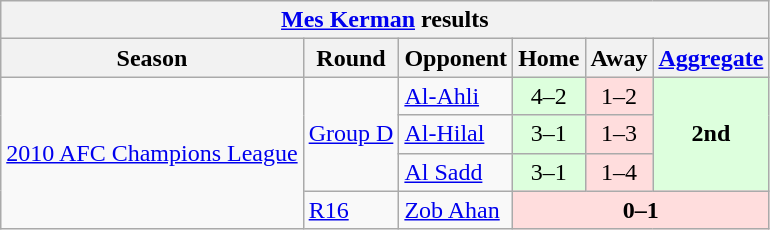<table class="wikitable">
<tr>
<th colspan="6"><a href='#'>Mes Kerman</a> results</th>
</tr>
<tr>
<th>Season</th>
<th>Round</th>
<th>Opponent</th>
<th>Home</th>
<th>Away</th>
<th><a href='#'>Aggregate</a></th>
</tr>
<tr>
<td rowspan="4"><a href='#'>2010 AFC Champions League</a></td>
<td rowspan="3"><a href='#'>Group D</a></td>
<td> <a href='#'>Al-Ahli</a></td>
<td bgcolor="#ddffdd" style="text-align:center;">4–2</td>
<td bgcolor="#ffdddd" style="text-align:center;">1–2</td>
<td rowspan="3" bgcolor="#ddffdd" style="text-align:center;"><strong>2nd</strong></td>
</tr>
<tr>
<td> <a href='#'>Al-Hilal</a></td>
<td bgcolor="#ddffdd" style="text-align:center;">3–1</td>
<td bgcolor="#ffdddd" style="text-align:center;">1–3</td>
</tr>
<tr>
<td> <a href='#'>Al Sadd</a></td>
<td bgcolor="#ddffdd" style="text-align:center;">3–1</td>
<td bgcolor="#ffdddd" style="text-align:center;">1–4</td>
</tr>
<tr>
<td><a href='#'>R16</a></td>
<td> <a href='#'>Zob Ahan</a></td>
<td colspan="3" bgcolor="#ffdddd" style="text-align:center;"><strong>0–1</strong></td>
</tr>
</table>
